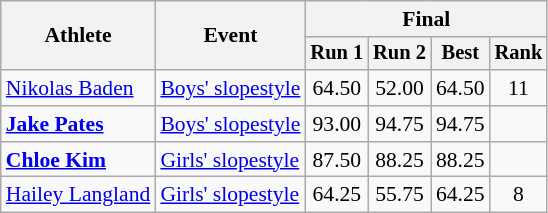<table class="wikitable" style="font-size:90%">
<tr>
<th rowspan=2>Athlete</th>
<th rowspan=2>Event</th>
<th colspan=5>Final</th>
</tr>
<tr style="font-size:95%">
<th>Run 1</th>
<th>Run 2</th>
<th>Best</th>
<th>Rank</th>
</tr>
<tr align=center>
<td align=left><a href='#'>Nikolas Baden</a></td>
<td align=left><a href='#'>Boys' slopestyle</a></td>
<td>64.50</td>
<td>52.00</td>
<td>64.50</td>
<td>11</td>
</tr>
<tr align=center>
<td align=left><strong><a href='#'>Jake Pates</a></strong></td>
<td align=left><a href='#'>Boys' slopestyle</a></td>
<td>93.00</td>
<td>94.75</td>
<td>94.75</td>
<td></td>
</tr>
<tr align=center>
<td align=left><strong><a href='#'>Chloe Kim</a></strong></td>
<td align=left><a href='#'>Girls' slopestyle</a></td>
<td>87.50</td>
<td>88.25</td>
<td>88.25</td>
<td></td>
</tr>
<tr align=center>
<td align=left><a href='#'>Hailey Langland</a></td>
<td align=left><a href='#'>Girls' slopestyle</a></td>
<td>64.25</td>
<td>55.75</td>
<td>64.25</td>
<td>8</td>
</tr>
</table>
